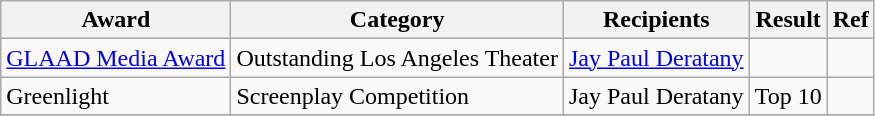<table class="sortable wikitable plainrowheaders awards-table" style="table-layout: fixed; margin-right: 0; ">
<tr>
<th scope="col">Award</th>
<th scope="col">Category</th>
<th scope="col">Recipients</th>
<th scope="col">Result</th>
<th scope="col" class="unsortable">Ref</th>
</tr>
<tr>
<td rowspan="1"><a href='#'>GLAAD Media Award</a></td>
<td>Outstanding Los Angeles Theater</td>
<td><a href='#'>Jay Paul Deratany</a></td>
<td></td>
<td rowspan="1"></td>
</tr>
<tr>
<td rowspan="1">Greenlight</td>
<td>Screenplay Competition</td>
<td>Jay Paul Deratany</td>
<td>Top 10</td>
<td rowspan="1"></td>
</tr>
<tr>
</tr>
</table>
